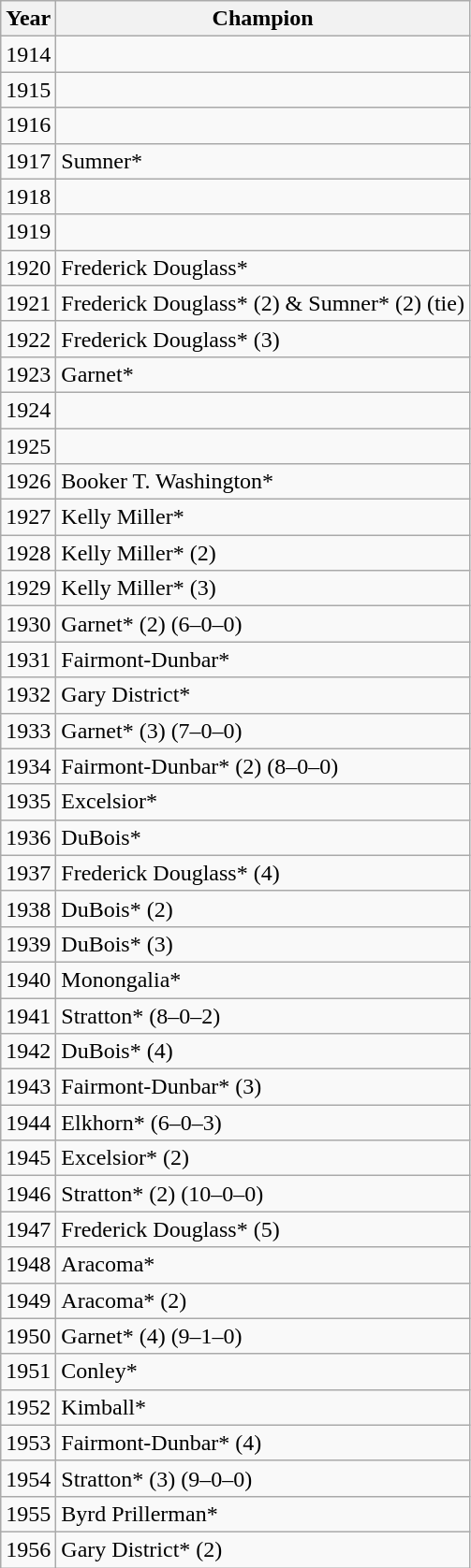<table class="wikitable">
<tr>
<th>Year</th>
<th>Champion</th>
</tr>
<tr>
<td>1914</td>
<td></td>
</tr>
<tr>
<td>1915</td>
<td></td>
</tr>
<tr>
<td>1916</td>
<td></td>
</tr>
<tr>
<td>1917</td>
<td>Sumner*</td>
</tr>
<tr>
<td>1918</td>
<td></td>
</tr>
<tr>
<td>1919</td>
<td></td>
</tr>
<tr>
<td>1920</td>
<td>Frederick Douglass*</td>
</tr>
<tr>
<td>1921</td>
<td>Frederick Douglass* (2) & Sumner* (2) (tie)</td>
</tr>
<tr>
<td>1922</td>
<td>Frederick Douglass* (3)</td>
</tr>
<tr>
<td>1923</td>
<td>Garnet*</td>
</tr>
<tr>
<td>1924</td>
<td></td>
</tr>
<tr>
<td>1925</td>
<td></td>
</tr>
<tr>
<td>1926</td>
<td>Booker T. Washington*</td>
</tr>
<tr>
<td>1927</td>
<td>Kelly Miller*</td>
</tr>
<tr>
<td>1928</td>
<td>Kelly Miller* (2)</td>
</tr>
<tr>
<td>1929</td>
<td>Kelly Miller* (3)</td>
</tr>
<tr>
<td>1930</td>
<td>Garnet* (2) (6–0–0)</td>
</tr>
<tr>
<td>1931</td>
<td>Fairmont-Dunbar*</td>
</tr>
<tr>
<td>1932</td>
<td>Gary District*</td>
</tr>
<tr>
<td>1933</td>
<td>Garnet* (3) (7–0–0)</td>
</tr>
<tr>
<td>1934</td>
<td>Fairmont-Dunbar* (2) (8–0–0)</td>
</tr>
<tr>
<td>1935</td>
<td>Excelsior*</td>
</tr>
<tr>
<td>1936</td>
<td>DuBois*</td>
</tr>
<tr>
<td>1937</td>
<td>Frederick Douglass* (4)</td>
</tr>
<tr>
<td>1938</td>
<td>DuBois* (2)</td>
</tr>
<tr>
<td>1939</td>
<td>DuBois* (3)</td>
</tr>
<tr>
<td>1940</td>
<td>Monongalia*</td>
</tr>
<tr>
<td>1941</td>
<td>Stratton* (8–0–2)</td>
</tr>
<tr>
<td>1942</td>
<td>DuBois* (4)</td>
</tr>
<tr>
<td>1943</td>
<td>Fairmont-Dunbar* (3)</td>
</tr>
<tr>
<td>1944</td>
<td>Elkhorn* (6–0–3)</td>
</tr>
<tr>
<td>1945</td>
<td>Excelsior* (2)</td>
</tr>
<tr>
<td>1946</td>
<td>Stratton* (2) (10–0–0)</td>
</tr>
<tr>
<td>1947</td>
<td>Frederick Douglass* (5)</td>
</tr>
<tr>
<td>1948</td>
<td>Aracoma*</td>
</tr>
<tr>
<td>1949</td>
<td>Aracoma* (2)</td>
</tr>
<tr>
<td>1950</td>
<td>Garnet* (4) (9–1–0)</td>
</tr>
<tr>
<td>1951</td>
<td>Conley*</td>
</tr>
<tr>
<td>1952</td>
<td>Kimball*</td>
</tr>
<tr>
<td>1953</td>
<td>Fairmont-Dunbar* (4)</td>
</tr>
<tr>
<td>1954</td>
<td>Stratton* (3) (9–0–0)</td>
</tr>
<tr>
<td>1955</td>
<td>Byrd Prillerman*</td>
</tr>
<tr>
<td>1956</td>
<td>Gary District* (2)</td>
</tr>
</table>
